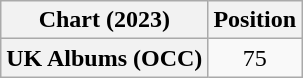<table class="wikitable plainrowheaders" style="text-align:center">
<tr>
<th scope="col">Chart (2023)</th>
<th scope="col">Position</th>
</tr>
<tr>
<th scope="row">UK Albums (OCC)</th>
<td>75</td>
</tr>
</table>
